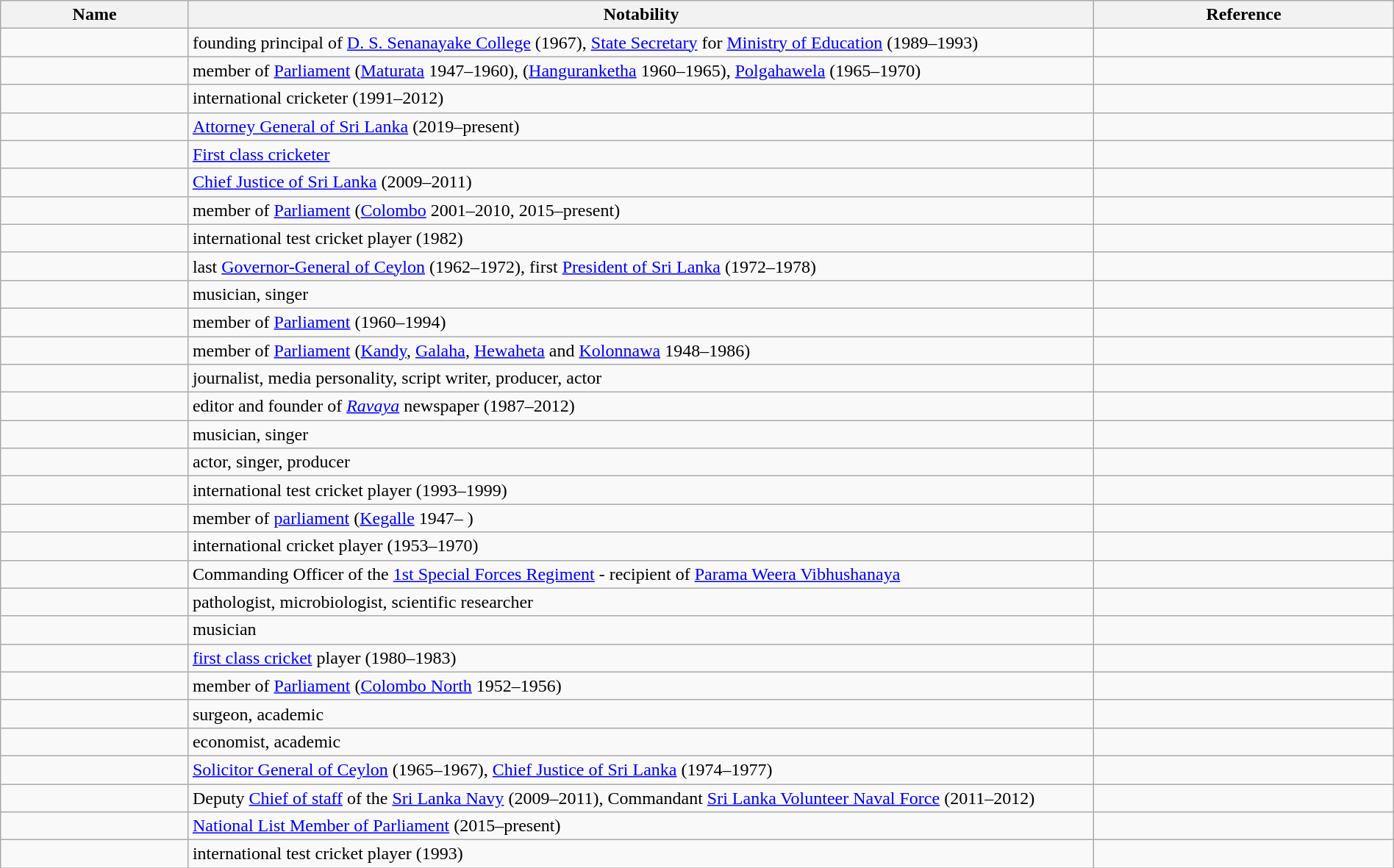<table class="wikitable sortable" style="width:100%">
<tr>
<th style="width:*;">Name</th>
<th style="width:65%;" class="unsortable">Notability</th>
<th style="width:*;" class="unsortable">Reference</th>
</tr>
<tr>
<td></td>
<td>founding principal of <a href='#'>D. S. Senanayake College</a> (1967), <a href='#'>State Secretary</a> for <a href='#'>Ministry of Education</a> (1989–1993)</td>
<td style="text-align:center;"></td>
</tr>
<tr>
<td></td>
<td>member of <a href='#'>Parliament</a> (<a href='#'>Maturata</a> 1947–1960), (<a href='#'>Hanguranketha</a> 1960–1965), <a href='#'>Polgahawela</a> (1965–1970)</td>
<td style="text-align:center;"></td>
</tr>
<tr>
<td></td>
<td>international cricketer (1991–2012)</td>
<td style="text-align:center;"></td>
</tr>
<tr>
<td></td>
<td><a href='#'>Attorney General of Sri Lanka</a> (2019–present)</td>
<td style="text-align:center;"></td>
</tr>
<tr>
<td></td>
<td><a href='#'>First class cricketer</a></td>
<td style="text-align:center;"></td>
</tr>
<tr>
<td></td>
<td><a href='#'>Chief Justice of Sri Lanka</a> (2009–2011)</td>
<td style="text-align:center;"></td>
</tr>
<tr>
<td></td>
<td>member of <a href='#'>Parliament</a> (<a href='#'>Colombo</a> 2001–2010, 2015–present)</td>
<td style="text-align:center;"></td>
</tr>
<tr>
<td></td>
<td>international test cricket player (1982)</td>
<td style="text-align:center;"></td>
</tr>
<tr>
<td></td>
<td>last <a href='#'>Governor-General of Ceylon</a> (1962–1972), first <a href='#'>President of Sri Lanka</a> (1972–1978)</td>
<td style="text-align:center;"></td>
</tr>
<tr>
<td></td>
<td>musician, singer</td>
<td style="text-align:center;"></td>
</tr>
<tr>
<td></td>
<td>member of <a href='#'>Parliament</a> (1960–1994)</td>
<td style="text-align:center;"></td>
</tr>
<tr>
<td></td>
<td>member of <a href='#'>Parliament</a> (<a href='#'>Kandy</a>, <a href='#'>Galaha</a>, <a href='#'>Hewaheta</a> and <a href='#'>Kolonnawa</a> 1948–1986)</td>
<td style="text-align:center;"></td>
</tr>
<tr>
<td></td>
<td>journalist, media personality, script writer, producer, actor</td>
<td style="text-align:center;"></td>
</tr>
<tr>
<td></td>
<td>editor and founder of <em><a href='#'>Ravaya</a></em> newspaper (1987–2012)</td>
<td style="text-align:center;"></td>
</tr>
<tr>
<td></td>
<td>musician, singer</td>
<td style="text-align:center;"></td>
</tr>
<tr>
<td></td>
<td>actor, singer, producer</td>
<td style="text-align:center;"></td>
</tr>
<tr>
<td></td>
<td>international test cricket player (1993–1999)</td>
<td style="text-align:center;"></td>
</tr>
<tr>
<td></td>
<td>member of <a href='#'>parliament</a> (<a href='#'>Kegalle</a> 1947– )</td>
<td style="text-align:centre;"></td>
</tr>
<tr>
<td></td>
<td>international cricket player (1953–1970)</td>
<td style="text-align:center;"></td>
</tr>
<tr>
<td></td>
<td>Commanding Officer of the <a href='#'>1st Special Forces Regiment</a> - recipient of <a href='#'>Parama Weera Vibhushanaya</a></td>
<td style="text-align:center;"></td>
</tr>
<tr>
<td></td>
<td>pathologist, microbiologist, scientific researcher</td>
<td style="text-align:center;"></td>
</tr>
<tr>
<td></td>
<td>musician</td>
<td style="text-align:center;"></td>
</tr>
<tr>
<td></td>
<td><a href='#'>first class cricket</a> player (1980–1983)</td>
<td style="text-align:centre;"></td>
</tr>
<tr>
<td></td>
<td>member of <a href='#'>Parliament</a> (<a href='#'>Colombo North</a> 1952–1956)</td>
<td style="text-align:center;"></td>
</tr>
<tr>
<td></td>
<td>surgeon, academic</td>
<td style="text-align:center;"></td>
</tr>
<tr>
<td></td>
<td>economist, academic</td>
<td style="text-align:center;"></td>
</tr>
<tr>
<td></td>
<td><a href='#'>Solicitor General of Ceylon</a> (1965–1967), <a href='#'>Chief Justice of Sri Lanka</a> (1974–1977)</td>
<td style="text-align:center;"></td>
</tr>
<tr>
<td></td>
<td>Deputy <a href='#'>Chief of staff</a> of the <a href='#'>Sri Lanka Navy</a> (2009–2011), Commandant <a href='#'>Sri Lanka Volunteer Naval Force</a> (2011–2012)</td>
<td style="text-align:center;"></td>
</tr>
<tr>
<td></td>
<td><a href='#'>National List Member of Parliament</a> (2015–present)</td>
<td style="text-align:center;"></td>
</tr>
<tr>
<td></td>
<td>international test cricket player (1993)</td>
<td style="text-align:center;"></td>
</tr>
</table>
